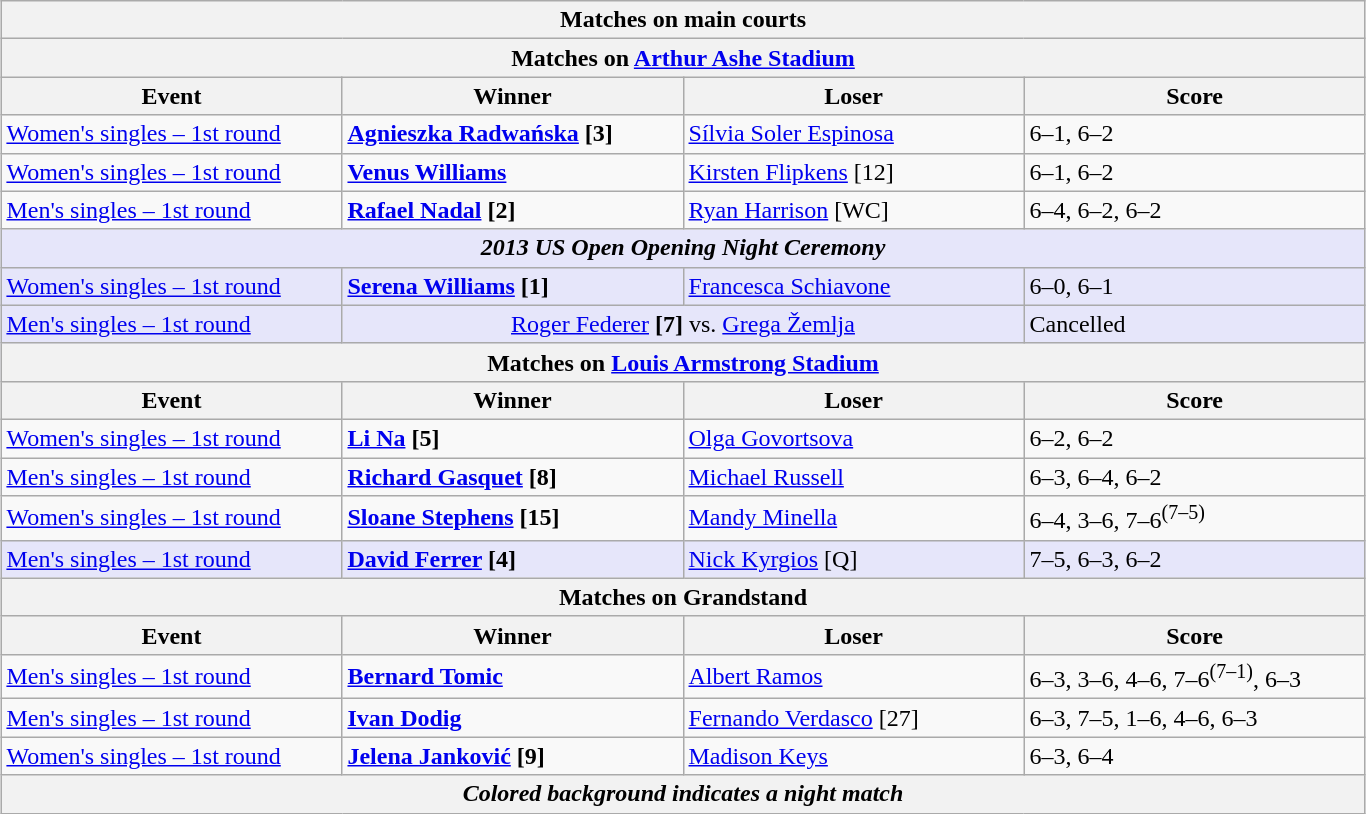<table class="wikitable collapsible uncollapsed" style="margin:auto;">
<tr>
<th colspan="4" style="white-space:nowrap;">Matches on main courts</th>
</tr>
<tr>
<th colspan="4"><strong>Matches on <a href='#'>Arthur Ashe Stadium</a></strong></th>
</tr>
<tr>
<th style="width:220px;">Event</th>
<th style="width:220px;">Winner</th>
<th style="width:220px;">Loser</th>
<th style="width:220px;">Score</th>
</tr>
<tr>
<td><a href='#'>Women's singles – 1st round</a></td>
<td> <strong><a href='#'>Agnieszka Radwańska</a> [3]</strong></td>
<td> <a href='#'>Sílvia Soler Espinosa</a></td>
<td>6–1, 6–2</td>
</tr>
<tr>
<td><a href='#'>Women's singles – 1st round</a></td>
<td> <strong><a href='#'>Venus Williams</a></strong></td>
<td> <a href='#'>Kirsten Flipkens</a> [12]</td>
<td>6–1, 6–2</td>
</tr>
<tr>
<td><a href='#'>Men's singles – 1st round</a></td>
<td> <strong><a href='#'>Rafael Nadal</a> [2]</strong></td>
<td> <a href='#'>Ryan Harrison</a> [WC]</td>
<td>6–4, 6–2, 6–2</td>
</tr>
<tr style="background:lavender;">
<td align="center" colspan="4"><strong><em>2013 US Open Opening Night Ceremony</em></strong></td>
</tr>
<tr style="background:lavender;">
<td><a href='#'>Women's singles – 1st round</a></td>
<td> <strong><a href='#'>Serena Williams</a> [1]</strong></td>
<td> <a href='#'>Francesca Schiavone</a></td>
<td>6–0, 6–1</td>
</tr>
<tr style="background:lavender;">
<td><a href='#'>Men's singles – 1st round</a></td>
<td style="text-align:center;" colspan="2"> <a href='#'>Roger Federer</a><strong> [7]</strong> vs.  <a href='#'>Grega Žemlja</a></td>
<td>Cancelled </td>
</tr>
<tr style="background:lavender;">
<th colspan="4"><strong>Matches on <a href='#'>Louis Armstrong Stadium</a></strong></th>
</tr>
<tr>
<th style="width:220px;">Event</th>
<th style="width:220px;">Winner</th>
<th style="width:220px;">Loser</th>
<th style="width:220px;">Score</th>
</tr>
<tr>
<td><a href='#'>Women's singles – 1st round</a></td>
<td> <strong><a href='#'>Li Na</a> [5]</strong></td>
<td> <a href='#'>Olga Govortsova</a></td>
<td>6–2, 6–2</td>
</tr>
<tr>
<td><a href='#'>Men's singles – 1st round</a></td>
<td> <strong><a href='#'>Richard Gasquet</a> [8]</strong></td>
<td> <a href='#'>Michael Russell</a></td>
<td>6–3, 6–4, 6–2</td>
</tr>
<tr>
<td><a href='#'>Women's singles – 1st round</a></td>
<td> <strong><a href='#'>Sloane Stephens</a> [15]</strong></td>
<td> <a href='#'>Mandy Minella</a></td>
<td>6–4, 3–6, 7–6<sup>(7–5)</sup></td>
</tr>
<tr style="background:lavender;">
<td><a href='#'>Men's singles – 1st round</a></td>
<td> <strong><a href='#'>David Ferrer</a> [4]</strong></td>
<td> <a href='#'>Nick Kyrgios</a> [Q]</td>
<td>7–5, 6–3, 6–2</td>
</tr>
<tr>
<th colspan="4"><strong>Matches on Grandstand</strong></th>
</tr>
<tr>
<th style="width:220px;">Event</th>
<th style="width:220px;">Winner</th>
<th style="width:220px;">Loser</th>
<th style="width:220px;">Score</th>
</tr>
<tr>
<td><a href='#'>Men's singles – 1st round</a></td>
<td> <strong><a href='#'>Bernard Tomic</a></strong></td>
<td> <a href='#'>Albert Ramos</a></td>
<td>6–3, 3–6, 4–6, 7–6<sup>(7–1)</sup>, 6–3</td>
</tr>
<tr>
<td><a href='#'>Men's singles – 1st round</a></td>
<td> <strong><a href='#'>Ivan Dodig</a></strong></td>
<td> <a href='#'>Fernando Verdasco</a> [27]</td>
<td>6–3, 7–5, 1–6, 4–6, 6–3</td>
</tr>
<tr>
<td><a href='#'>Women's singles – 1st round</a></td>
<td> <strong><a href='#'>Jelena Janković</a> [9]</strong></td>
<td> <a href='#'>Madison Keys</a></td>
<td>6–3, 6–4</td>
</tr>
<tr>
<th colspan="4"><em>Colored background indicates a night match</em></th>
</tr>
</table>
